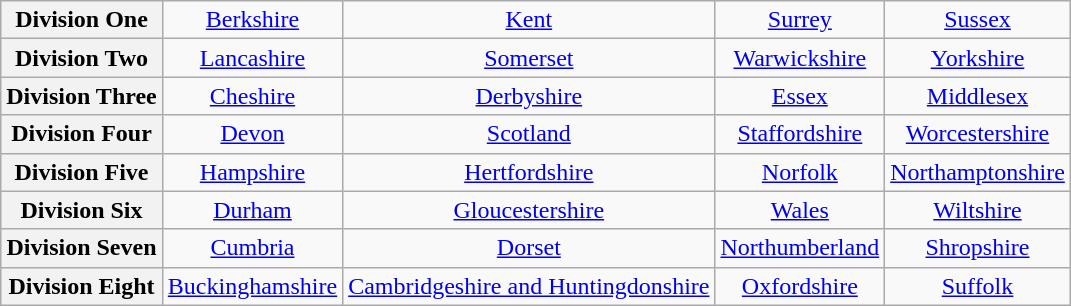<table class="wikitable" style="text-align: center" style="font-size: 95%; border: 1px #aaaaaa solid; border-collapse: collapse; clear:center;">
<tr>
<th>Division One</th>
<td><a href='#'>Berkshire</a></td>
<td><a href='#'>Kent</a></td>
<td><a href='#'>Surrey</a></td>
<td><a href='#'>Sussex</a></td>
</tr>
<tr>
<th>Division Two</th>
<td><a href='#'>Lancashire</a></td>
<td><a href='#'>Somerset</a></td>
<td><a href='#'>Warwickshire</a></td>
<td><a href='#'>Yorkshire</a></td>
</tr>
<tr>
<th>Division Three</th>
<td><a href='#'>Cheshire</a></td>
<td><a href='#'>Derbyshire</a></td>
<td><a href='#'>Essex</a></td>
<td><a href='#'>Middlesex</a></td>
</tr>
<tr>
<th>Division Four</th>
<td><a href='#'>Devon</a></td>
<td><a href='#'>Scotland</a></td>
<td><a href='#'>Staffordshire</a></td>
<td><a href='#'>Worcestershire</a></td>
</tr>
<tr>
<th>Division Five</th>
<td><a href='#'>Hampshire</a></td>
<td><a href='#'>Hertfordshire</a></td>
<td><a href='#'>Norfolk</a></td>
<td><a href='#'>Northamptonshire</a></td>
</tr>
<tr>
<th>Division Six</th>
<td><a href='#'>Durham</a></td>
<td><a href='#'>Gloucestershire</a></td>
<td><a href='#'>Wales</a></td>
<td><a href='#'>Wiltshire</a></td>
</tr>
<tr>
<th>Division Seven</th>
<td><a href='#'>Cumbria</a></td>
<td><a href='#'>Dorset</a></td>
<td><a href='#'>Northumberland</a></td>
<td><a href='#'>Shropshire</a></td>
</tr>
<tr>
<th>Division Eight</th>
<td><a href='#'>Buckinghamshire</a></td>
<td><a href='#'>Cambridgeshire and Huntingdonshire</a></td>
<td><a href='#'>Oxfordshire</a></td>
<td><a href='#'>Suffolk</a></td>
</tr>
</table>
